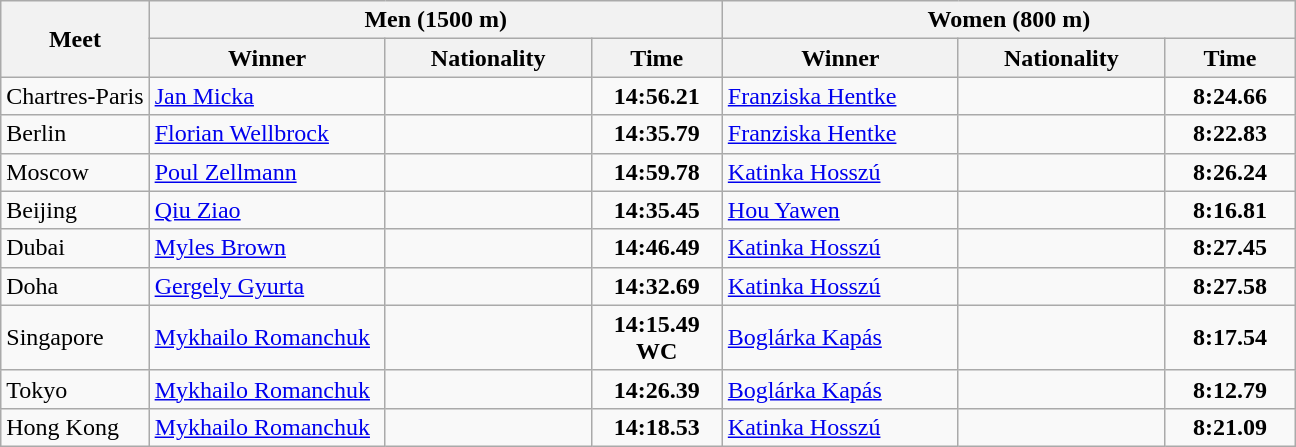<table class="wikitable">
<tr>
<th rowspan="2">Meet</th>
<th colspan="3">Men (1500 m)</th>
<th colspan="3">Women (800 m)</th>
</tr>
<tr>
<th width=150>Winner</th>
<th width=130>Nationality</th>
<th width=80>Time</th>
<th width=150>Winner</th>
<th width=130>Nationality</th>
<th width=80>Time</th>
</tr>
<tr>
<td>Chartres-Paris</td>
<td><a href='#'>Jan Micka</a></td>
<td></td>
<td align=center><strong>14:56.21</strong></td>
<td><a href='#'>Franziska Hentke</a></td>
<td></td>
<td align=center><strong>8:24.66</strong></td>
</tr>
<tr>
<td>Berlin</td>
<td><a href='#'>Florian Wellbrock</a></td>
<td></td>
<td align=center><strong>14:35.79</strong></td>
<td><a href='#'>Franziska Hentke</a></td>
<td></td>
<td align=center><strong>8:22.83</strong></td>
</tr>
<tr>
<td>Moscow</td>
<td><a href='#'>Poul Zellmann</a></td>
<td></td>
<td align=center><strong>14:59.78</strong></td>
<td><a href='#'>Katinka Hosszú</a></td>
<td></td>
<td align=center><strong>8:26.24</strong></td>
</tr>
<tr>
<td>Beijing</td>
<td><a href='#'>Qiu Ziao</a></td>
<td></td>
<td align=center><strong>14:35.45</strong></td>
<td><a href='#'>Hou Yawen</a></td>
<td></td>
<td align=center><strong>8:16.81</strong></td>
</tr>
<tr>
<td>Dubai</td>
<td><a href='#'>Myles Brown</a></td>
<td></td>
<td align=center><strong>14:46.49</strong></td>
<td><a href='#'>Katinka Hosszú</a></td>
<td></td>
<td align=center><strong>8:27.45</strong></td>
</tr>
<tr>
<td>Doha</td>
<td><a href='#'>Gergely Gyurta</a></td>
<td></td>
<td align=center><strong>14:32.69</strong></td>
<td><a href='#'>Katinka Hosszú</a></td>
<td></td>
<td align=center><strong>8:27.58</strong></td>
</tr>
<tr>
<td>Singapore</td>
<td><a href='#'>Mykhailo Romanchuk</a></td>
<td></td>
<td align=center><strong>14:15.49 WC</strong></td>
<td><a href='#'>Boglárka Kapás</a></td>
<td></td>
<td align=center><strong>8:17.54</strong></td>
</tr>
<tr>
<td>Tokyo</td>
<td><a href='#'>Mykhailo Romanchuk</a></td>
<td></td>
<td align=center><strong>14:26.39</strong></td>
<td><a href='#'>Boglárka Kapás</a></td>
<td></td>
<td align=center><strong>8:12.79</strong></td>
</tr>
<tr>
<td>Hong Kong</td>
<td><a href='#'>Mykhailo Romanchuk</a></td>
<td></td>
<td align=center><strong>14:18.53</strong></td>
<td><a href='#'>Katinka Hosszú</a></td>
<td></td>
<td align=center><strong>8:21.09</strong></td>
</tr>
</table>
